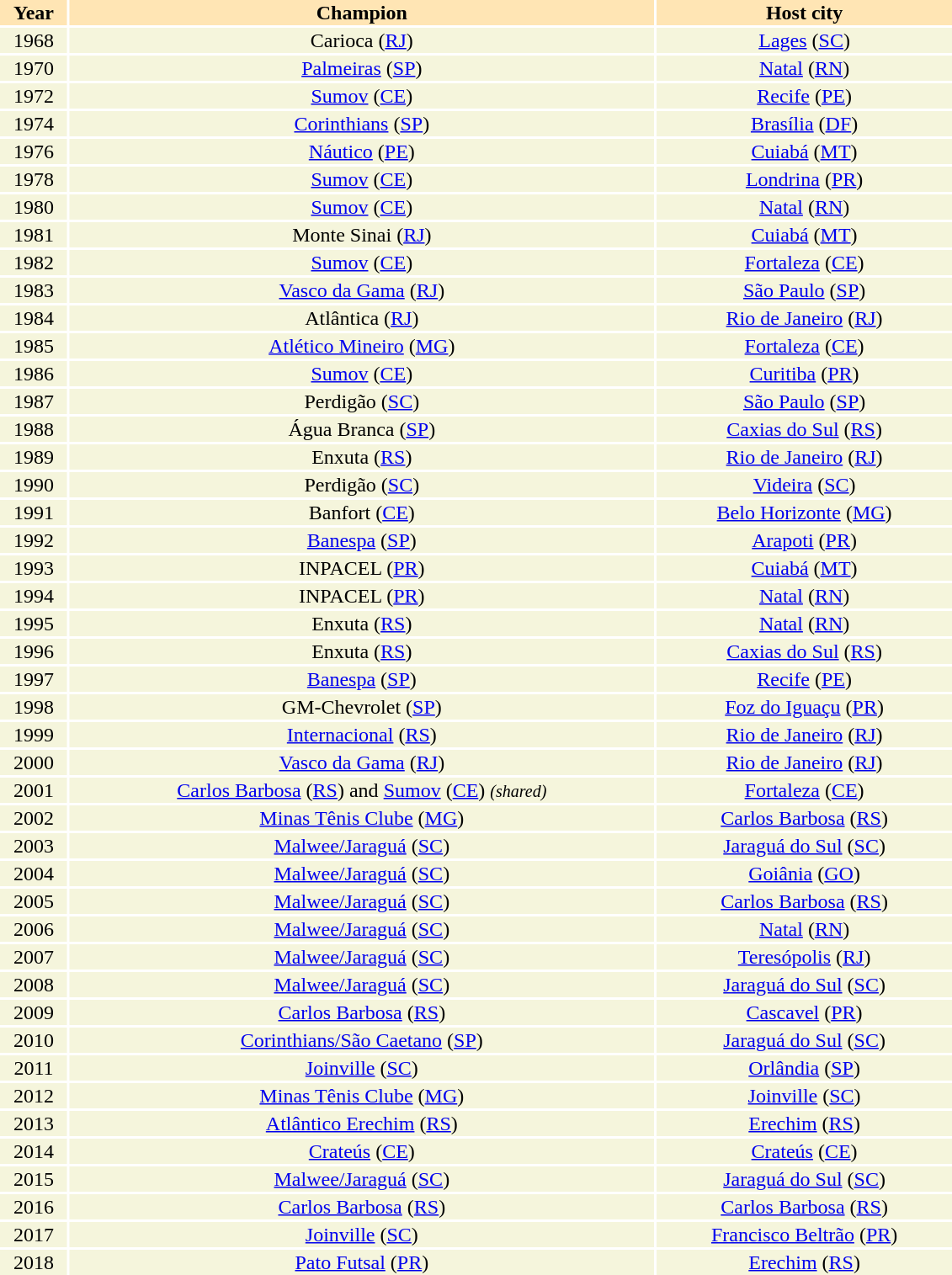<table width=60%>
<tr>
<th bgcolor=#ffe5b4>Year</th>
<th bgcolor=#ffe5b4>Champion</th>
<th bgcolor=#ffe5b4>Host city</th>
</tr>
<tr --- bgcolor=#f5f5dc>
<td align=center>1968</td>
<td align=center>Carioca (<a href='#'>RJ</a>)</td>
<td align=center><a href='#'>Lages</a> (<a href='#'>SC</a>)</td>
</tr>
<tr bgcolor=#f5f5dc>
<td align=center>1970</td>
<td align=center><a href='#'>Palmeiras</a> (<a href='#'>SP</a>)</td>
<td align=center><a href='#'>Natal</a> (<a href='#'>RN</a>)</td>
</tr>
<tr bgcolor=#f5f5dc>
<td align=center>1972</td>
<td align=center><a href='#'>Sumov</a> (<a href='#'>CE</a>)</td>
<td align=center><a href='#'>Recife</a> (<a href='#'>PE</a>)</td>
</tr>
<tr bgcolor=#f5f5dc>
<td align=center>1974</td>
<td align=center><a href='#'>Corinthians</a> (<a href='#'>SP</a>)</td>
<td align=center><a href='#'>Brasília</a> (<a href='#'>DF</a>)</td>
</tr>
<tr bgcolor=#f5f5dc>
<td align=center>1976</td>
<td align=center><a href='#'>Náutico</a> (<a href='#'>PE</a>)</td>
<td align=center><a href='#'>Cuiabá</a> (<a href='#'>MT</a>)</td>
</tr>
<tr bgcolor=#f5f5dc>
<td align=center>1978</td>
<td align=center><a href='#'>Sumov</a> (<a href='#'>CE</a>)</td>
<td align=center><a href='#'>Londrina</a> (<a href='#'>PR</a>)</td>
</tr>
<tr bgcolor=#f5f5dc>
<td align=center>1980</td>
<td align=center><a href='#'>Sumov</a> (<a href='#'>CE</a>)</td>
<td align=center><a href='#'>Natal</a> (<a href='#'>RN</a>)</td>
</tr>
<tr bgcolor=#f5f5dc>
<td align=center>1981</td>
<td align=center>Monte Sinai (<a href='#'>RJ</a>)</td>
<td align=center><a href='#'>Cuiabá</a> (<a href='#'>MT</a>)</td>
</tr>
<tr bgcolor=#f5f5dc>
<td align=center>1982</td>
<td align=center><a href='#'>Sumov</a> (<a href='#'>CE</a>)</td>
<td align=center><a href='#'>Fortaleza</a> (<a href='#'>CE</a>)</td>
</tr>
<tr bgcolor=#f5f5dc>
<td align=center>1983</td>
<td align=center><a href='#'>Vasco da Gama</a> (<a href='#'>RJ</a>)</td>
<td align=center><a href='#'>São Paulo</a> (<a href='#'>SP</a>)</td>
</tr>
<tr bgcolor=#f5f5dc>
<td align=center>1984</td>
<td align=center>Atlântica (<a href='#'>RJ</a>)</td>
<td align=center><a href='#'>Rio de Janeiro</a> (<a href='#'>RJ</a>)</td>
</tr>
<tr bgcolor=#f5f5dc>
<td align=center>1985</td>
<td align=center><a href='#'>Atlético Mineiro</a> (<a href='#'>MG</a>)</td>
<td align=center><a href='#'>Fortaleza</a> (<a href='#'>CE</a>)</td>
</tr>
<tr bgcolor=#f5f5dc>
<td align=center>1986</td>
<td align=center><a href='#'>Sumov</a> (<a href='#'>CE</a>)</td>
<td align=center><a href='#'>Curitiba</a> (<a href='#'>PR</a>)</td>
</tr>
<tr bgcolor=#f5f5dc>
<td align=center>1987</td>
<td align=center>Perdigão (<a href='#'>SC</a>)</td>
<td align=center><a href='#'>São Paulo</a> (<a href='#'>SP</a>)</td>
</tr>
<tr bgcolor=#f5f5dc>
<td align=center>1988</td>
<td align=center>Água Branca (<a href='#'>SP</a>)</td>
<td align=center><a href='#'>Caxias do Sul</a> (<a href='#'>RS</a>)</td>
</tr>
<tr bgcolor=#f5f5dc>
<td align=center>1989</td>
<td align=center>Enxuta (<a href='#'>RS</a>)</td>
<td align=center><a href='#'>Rio de Janeiro</a> (<a href='#'>RJ</a>)</td>
</tr>
<tr bgcolor=#f5f5dc>
<td align=center>1990</td>
<td align=center>Perdigão (<a href='#'>SC</a>)</td>
<td align=center><a href='#'>Videira</a> (<a href='#'>SC</a>)</td>
</tr>
<tr bgcolor=#f5f5dc>
<td align=center>1991</td>
<td align=center>Banfort (<a href='#'>CE</a>)</td>
<td align=center><a href='#'>Belo Horizonte</a> (<a href='#'>MG</a>)</td>
</tr>
<tr bgcolor=#f5f5dc>
<td align=center>1992</td>
<td align=center><a href='#'>Banespa</a> (<a href='#'>SP</a>)</td>
<td align=center><a href='#'>Arapoti</a> (<a href='#'>PR</a>)</td>
</tr>
<tr bgcolor=#f5f5dc>
<td align=center>1993</td>
<td align=center>INPACEL (<a href='#'>PR</a>)</td>
<td align=center><a href='#'>Cuiabá</a> (<a href='#'>MT</a>)</td>
</tr>
<tr bgcolor=#f5f5dc>
<td align=center>1994</td>
<td align=center>INPACEL (<a href='#'>PR</a>)</td>
<td align=center><a href='#'>Natal</a> (<a href='#'>RN</a>)</td>
</tr>
<tr bgcolor=#f5f5dc>
<td align=center>1995</td>
<td align=center>Enxuta (<a href='#'>RS</a>)</td>
<td align=center><a href='#'>Natal</a> (<a href='#'>RN</a>)</td>
</tr>
<tr bgcolor=#f5f5dc>
<td align=center>1996</td>
<td align=center>Enxuta (<a href='#'>RS</a>)</td>
<td align=center><a href='#'>Caxias do Sul</a> (<a href='#'>RS</a>)</td>
</tr>
<tr bgcolor=#f5f5dc>
<td align=center>1997</td>
<td align=center><a href='#'>Banespa</a> (<a href='#'>SP</a>)</td>
<td align=center><a href='#'>Recife</a> (<a href='#'>PE</a>)</td>
</tr>
<tr bgcolor=#f5f5dc>
<td align=center>1998</td>
<td align=center>GM-Chevrolet (<a href='#'>SP</a>)</td>
<td align=center><a href='#'>Foz do Iguaçu</a> (<a href='#'>PR</a>)</td>
</tr>
<tr bgcolor=#f5f5dc>
<td align=center>1999</td>
<td align=center><a href='#'>Internacional</a> (<a href='#'>RS</a>)</td>
<td align=center><a href='#'>Rio de Janeiro</a> (<a href='#'>RJ</a>)</td>
</tr>
<tr bgcolor=#f5f5dc>
<td align=center>2000</td>
<td align=center><a href='#'>Vasco da Gama</a> (<a href='#'>RJ</a>)</td>
<td align=center><a href='#'>Rio de Janeiro</a> (<a href='#'>RJ</a>)</td>
</tr>
<tr bgcolor=#f5f5dc>
<td align=center>2001</td>
<td align=center><a href='#'>Carlos Barbosa</a> (<a href='#'>RS</a>) and <a href='#'>Sumov</a> (<a href='#'>CE</a>) <small><em>(shared)</em></small></td>
<td align=center><a href='#'>Fortaleza</a> (<a href='#'>CE</a>)</td>
</tr>
<tr bgcolor=#f5f5dc>
<td align=center>2002</td>
<td align=center><a href='#'>Minas Tênis Clube</a> (<a href='#'>MG</a>)</td>
<td align=center><a href='#'>Carlos Barbosa</a> (<a href='#'>RS</a>)</td>
</tr>
<tr bgcolor=#f5f5dc>
<td align=center>2003</td>
<td align=center><a href='#'>Malwee/Jaraguá</a> (<a href='#'>SC</a>)</td>
<td align=center><a href='#'>Jaraguá do Sul</a> (<a href='#'>SC</a>)</td>
</tr>
<tr bgcolor=#f5f5dc>
<td align=center>2004</td>
<td align=center><a href='#'>Malwee/Jaraguá</a> (<a href='#'>SC</a>)</td>
<td align=center><a href='#'>Goiânia</a> (<a href='#'>GO</a>)</td>
</tr>
<tr bgcolor=#f5f5dc>
<td align=center>2005</td>
<td align=center><a href='#'>Malwee/Jaraguá</a> (<a href='#'>SC</a>)</td>
<td align=center><a href='#'>Carlos Barbosa</a> (<a href='#'>RS</a>)</td>
</tr>
<tr bgcolor=#f5f5dc>
<td align=center>2006</td>
<td align=center><a href='#'>Malwee/Jaraguá</a> (<a href='#'>SC</a>)</td>
<td align=center><a href='#'>Natal</a> (<a href='#'>RN</a>)</td>
</tr>
<tr bgcolor=#f5f5dc>
<td align=center>2007</td>
<td align=center><a href='#'>Malwee/Jaraguá</a> (<a href='#'>SC</a>)</td>
<td align=center><a href='#'>Teresópolis</a> (<a href='#'>RJ</a>)</td>
</tr>
<tr bgcolor=#f5f5dc>
<td align=center>2008</td>
<td align=center><a href='#'>Malwee/Jaraguá</a> (<a href='#'>SC</a>)</td>
<td align=center><a href='#'>Jaraguá do Sul</a> (<a href='#'>SC</a>)</td>
</tr>
<tr bgcolor=#f5f5dc>
<td align=center>2009</td>
<td align=center><a href='#'>Carlos Barbosa</a> (<a href='#'>RS</a>)</td>
<td align=center><a href='#'>Cascavel</a> (<a href='#'>PR</a>)</td>
</tr>
<tr bgcolor=#f5f5dc>
<td align=center>2010</td>
<td align=center><a href='#'>Corinthians/São Caetano</a> (<a href='#'>SP</a>)</td>
<td align=center><a href='#'>Jaraguá do Sul</a> (<a href='#'>SC</a>)</td>
</tr>
<tr bgcolor=#f5f5dc>
<td align=center>2011</td>
<td align=center><a href='#'>Joinville</a> (<a href='#'>SC</a>)</td>
<td align=center><a href='#'>Orlândia</a> (<a href='#'>SP</a>)</td>
</tr>
<tr bgcolor=#f5f5dc>
<td align=center>2012</td>
<td align=center><a href='#'>Minas Tênis Clube</a>  (<a href='#'>MG</a>)</td>
<td align=center><a href='#'>Joinville</a> (<a href='#'>SC</a>)</td>
</tr>
<tr bgcolor=#f5f5dc>
<td align=center>2013</td>
<td align=center><a href='#'>Atlântico Erechim</a> (<a href='#'>RS</a>)</td>
<td align=center><a href='#'>Erechim</a> (<a href='#'>RS</a>)</td>
</tr>
<tr bgcolor=#f5f5dc>
<td align=center>2014</td>
<td align=center><a href='#'>Crateús</a> (<a href='#'>CE</a>)</td>
<td align=center><a href='#'>Crateús</a> (<a href='#'>CE</a>)</td>
</tr>
<tr bgcolor=#f5f5dc>
<td align=center>2015</td>
<td align=center><a href='#'>Malwee/Jaraguá</a> (<a href='#'>SC</a>)</td>
<td align=center><a href='#'>Jaraguá do Sul</a> (<a href='#'>SC</a>)</td>
</tr>
<tr bgcolor=#f5f5dc>
<td align=center>2016</td>
<td align=center><a href='#'>Carlos Barbosa</a> (<a href='#'>RS</a>)</td>
<td align=center><a href='#'>Carlos Barbosa</a> (<a href='#'>RS</a>)</td>
</tr>
<tr bgcolor=#f5f5dc>
<td align=center>2017</td>
<td align=center><a href='#'>Joinville</a> (<a href='#'>SC</a>)</td>
<td align=center><a href='#'>Francisco Beltrão</a> (<a href='#'>PR</a>)</td>
</tr>
<tr bgcolor=#f5f5dc>
<td align=center>2018</td>
<td align=center><a href='#'>Pato Futsal</a> (<a href='#'>PR</a>)</td>
<td align=center><a href='#'>Erechim</a> (<a href='#'>RS</a>)</td>
</tr>
</table>
